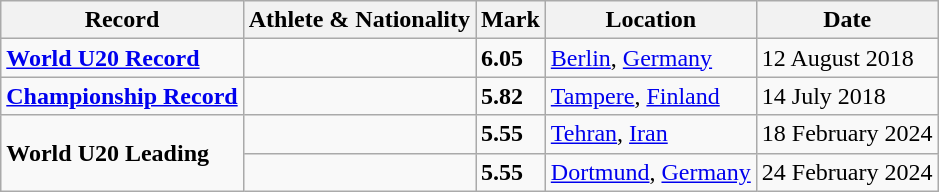<table class="wikitable">
<tr>
<th scope="col">Record</th>
<th scope="col">Athlete & Nationality</th>
<th scope="col">Mark</th>
<th scope="col">Location</th>
<th scope="col">Date</th>
</tr>
<tr>
<td><strong><a href='#'>World U20 Record</a></strong></td>
<td></td>
<td><strong>6.05</strong></td>
<td><a href='#'>Berlin</a>, <a href='#'>Germany</a></td>
<td>12 August 2018</td>
</tr>
<tr>
<td><strong><a href='#'>Championship Record</a></strong></td>
<td></td>
<td><strong>5.82</strong></td>
<td><a href='#'>Tampere</a>, <a href='#'>Finland</a></td>
<td>14 July 2018</td>
</tr>
<tr>
<td rowspan="2"><strong>World U20 Leading</strong></td>
<td></td>
<td><strong>5.55</strong></td>
<td><a href='#'>Tehran</a>, <a href='#'>Iran</a></td>
<td>18 February 2024</td>
</tr>
<tr>
<td></td>
<td><strong>5.55</strong></td>
<td><a href='#'>Dortmund</a>, <a href='#'>Germany</a></td>
<td>24 February 2024</td>
</tr>
</table>
